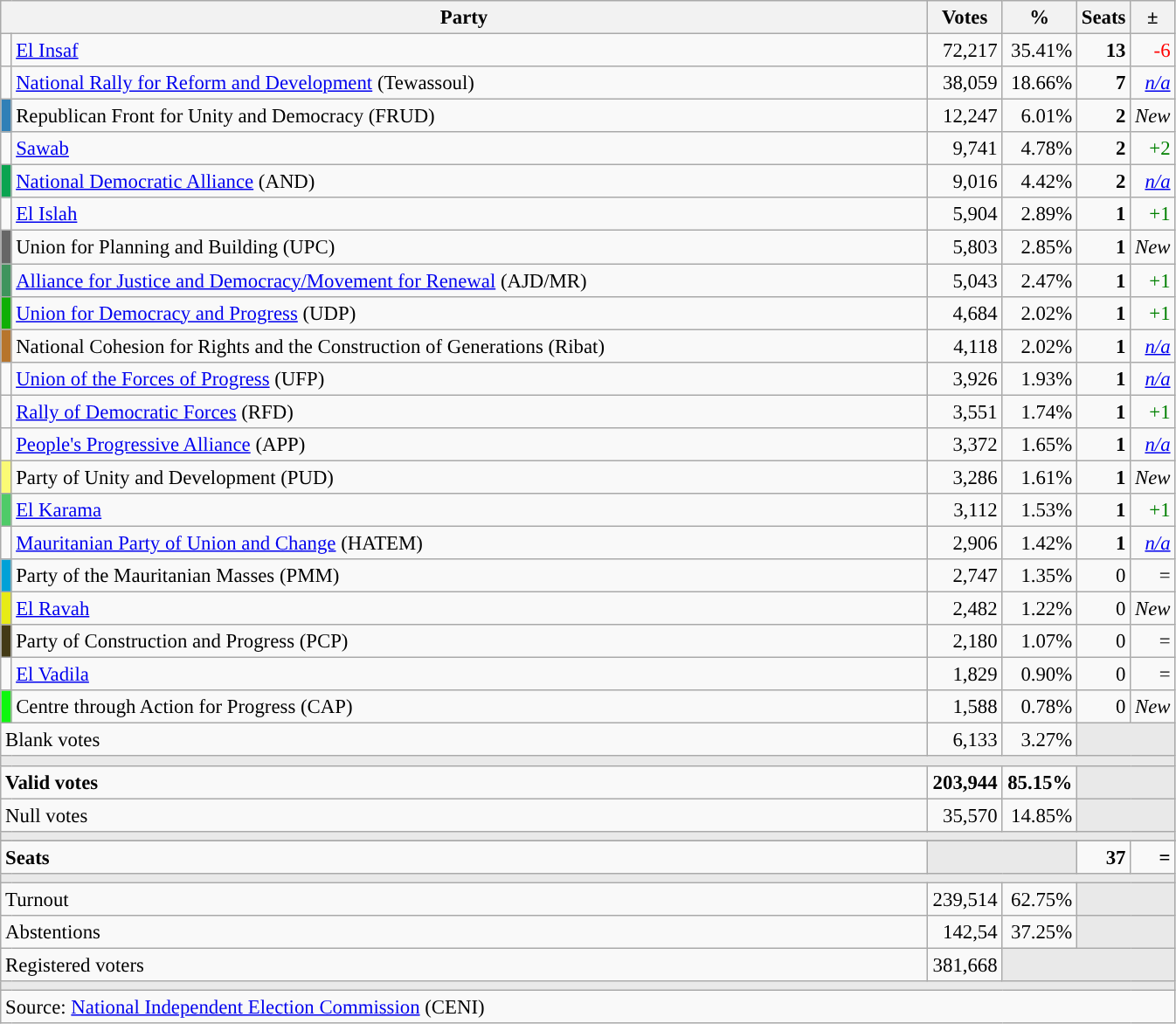<table class="wikitable" style="text-align:right;font-size:95%;">
<tr>
<th width="700" colspan="2">Party</th>
<th width="50">Votes</th>
<th width="50">%</th>
<th width="25">Seats</th>
<th width="20">±</th>
</tr>
<tr>
<td width="1" style="color:inherit;background:"></td>
<td style="text-align:left;"><a href='#'>El Insaf</a></td>
<td>72,217</td>
<td>35.41%</td>
<td><strong>13</strong></td>
<td style="color:red;">-6</td>
</tr>
<tr>
<td width="1" style="color:inherit;background:"></td>
<td style="text-align:left;"><a href='#'>National Rally for Reform and Development</a> (Tewassoul)</td>
<td>38,059</td>
<td>18.66%</td>
<td><strong>7</strong></td>
<td><em><a href='#'>n/a</a></em></td>
</tr>
<tr>
<td width="1" style="color:inherit;background:#3080B7;"></td>
<td style="text-align:left;">Republican Front for Unity and Democracy (FRUD)</td>
<td>12,247</td>
<td>6.01%</td>
<td><strong>2</strong></td>
<td><em>New</em></td>
</tr>
<tr>
<td width="1" style="color:inherit;background:"></td>
<td style="text-align:left;"><a href='#'>Sawab</a></td>
<td>9,741</td>
<td>4.78%</td>
<td><strong>2</strong></td>
<td style="color:green;">+2</td>
</tr>
<tr>
<td width="1" style="color:inherit;background:#0AA450;"></td>
<td style="text-align:left;"><a href='#'>National Democratic Alliance</a> (AND)</td>
<td>9,016</td>
<td>4.42%</td>
<td><strong>2</strong></td>
<td><em><a href='#'>n/a</a></em></td>
</tr>
<tr>
<td width="1" style="color:inherit;background:"></td>
<td style="text-align:left;"><a href='#'>El Islah</a></td>
<td>5,904</td>
<td>2.89%</td>
<td><strong>1</strong></td>
<td style="color:green;">+1</td>
</tr>
<tr>
<td width="1" style="color:inherit;background:#666666;"></td>
<td style="text-align:left;">Union for Planning and Building (UPC)</td>
<td>5,803</td>
<td>2.85%</td>
<td><strong>1</strong></td>
<td><em>New</em></td>
</tr>
<tr>
<td width="1" style="color:inherit;background:#3F945D;"></td>
<td style="text-align:left;"><a href='#'>Alliance for Justice and Democracy/Movement for Renewal</a> (AJD/MR)</td>
<td>5,043</td>
<td>2.47%</td>
<td><strong>1</strong></td>
<td style="color:green;">+1</td>
</tr>
<tr>
<td width="1" style="color:inherit;background:#0FAF05;"></td>
<td style="text-align:left;"><a href='#'>Union for Democracy and Progress</a> (UDP)</td>
<td>4,684</td>
<td>2.02%</td>
<td><strong>1</strong></td>
<td style="color:green;">+1</td>
</tr>
<tr>
<td width="1" style="color:inherit;background:#B7752C;"></td>
<td style="text-align:left;">National Cohesion for Rights and the Construction of Generations (Ribat)</td>
<td>4,118</td>
<td>2.02%</td>
<td><strong>1</strong></td>
<td><em><a href='#'>n/a</a></em></td>
</tr>
<tr>
<td width="1" style="color:inherit;background:"></td>
<td style="text-align:left;"><a href='#'>Union of the Forces of Progress</a> (UFP)</td>
<td>3,926</td>
<td>1.93%</td>
<td><strong>1</strong></td>
<td><em><a href='#'>n/a</a></em></td>
</tr>
<tr>
<td width="1" style="color:inherit;background:"></td>
<td style="text-align:left;"><a href='#'>Rally of Democratic Forces</a> (RFD)</td>
<td>3,551</td>
<td>1.74%</td>
<td><strong>1</strong></td>
<td style="color:green;">+1</td>
</tr>
<tr>
<td width="1" style="color:inherit;background:"></td>
<td style="text-align:left;"><a href='#'>People's Progressive Alliance</a> (APP)</td>
<td>3,372</td>
<td>1.65%</td>
<td><strong>1</strong></td>
<td><em><a href='#'>n/a</a></em></td>
</tr>
<tr>
<td width="1" style="color:inherit;background:#FAFA75;"></td>
<td style="text-align:left;">Party of Unity and Development (PUD)</td>
<td>3,286</td>
<td>1.61%</td>
<td><strong>1</strong></td>
<td><em>New</em></td>
</tr>
<tr>
<td width="1" style="color:inherit;background:#4FCB68;"></td>
<td style="text-align:left;"><a href='#'>El Karama</a></td>
<td>3,112</td>
<td>1.53%</td>
<td><strong>1</strong></td>
<td style="color:green;">+1</td>
</tr>
<tr>
<td width="1" style="color:inherit;background:"></td>
<td style="text-align:left;"><a href='#'>Mauritanian Party of Union and Change</a> (HATEM)</td>
<td>2,906</td>
<td>1.42%</td>
<td><strong>1</strong></td>
<td><em><a href='#'>n/a</a></em></td>
</tr>
<tr>
<td width="1" style="color:inherit;background:#00A1D7;"></td>
<td style="text-align:left;">Party of the Mauritanian Masses (PMM)</td>
<td>2,747</td>
<td>1.35%</td>
<td>0</td>
<td>=</td>
</tr>
<tr>
<td width="1" style="color:inherit;background:#E7EB16;"></td>
<td style="text-align:left;"><a href='#'>El Ravah</a></td>
<td>2,482</td>
<td>1.22%</td>
<td>0</td>
<td><em>New</em></td>
</tr>
<tr>
<td width="1" style="color:inherit;background:#433A16;"></td>
<td style="text-align:left;">Party of Construction and Progress (PCP)</td>
<td>2,180</td>
<td>1.07%</td>
<td>0</td>
<td>=</td>
</tr>
<tr>
<td width="1" style="color:inherit;background:"></td>
<td style="text-align:left;"><a href='#'>El Vadila</a></td>
<td>1,829</td>
<td>0.90%</td>
<td>0</td>
<td>=</td>
</tr>
<tr>
<td width="1" style="color:inherit;background:#0EF70E;"></td>
<td style="text-align:left;">Centre through Action for Progress (CAP)</td>
<td>1,588</td>
<td>0.78%</td>
<td>0</td>
<td><em>New</em></td>
</tr>
<tr>
<td colspan="2" style="text-align:left;">Blank votes</td>
<td>6,133</td>
<td>3.27%</td>
<td colspan="2" style="background:#E9E9E9;"></td>
</tr>
<tr>
<td colspan="6" style="background:#E9E9E9;"></td>
</tr>
<tr style="font-weight:bold;">
<td colspan="2" style="text-align:left;">Valid votes</td>
<td>203,944</td>
<td>85.15%</td>
<td colspan="2" style="background:#E9E9E9;"></td>
</tr>
<tr>
<td colspan="2" style="text-align:left;">Null votes</td>
<td>35,570</td>
<td>14.85%</td>
<td colspan="2" style="background:#E9E9E9;"></td>
</tr>
<tr>
<td colspan="6" style="background:#E9E9E9;"></td>
</tr>
<tr>
</tr>
<tr style="font-weight:bold;">
<td colspan="2" style="text-align:left;">Seats</td>
<td colspan="2" style="background:#E9E9E9;"></td>
<td>37</td>
<td>=</td>
</tr>
<tr>
<td colspan="6" style="background:#E9E9E9;"></td>
</tr>
<tr>
<td colspan="2" style="text-align:left;">Turnout</td>
<td>239,514</td>
<td>62.75%</td>
<td colspan="2" style="background:#E9E9E9;"></td>
</tr>
<tr>
<td colspan="2" style="text-align:left;">Abstentions</td>
<td>142,54</td>
<td>37.25%</td>
<td colspan="2" style="background:#E9E9E9;"></td>
</tr>
<tr>
<td colspan="2" style="text-align:left;">Registered voters</td>
<td>381,668</td>
<td colspan="3" style="background:#E9E9E9;"></td>
</tr>
<tr>
<td colspan="6" style="background:#E9E9E9;"></td>
</tr>
<tr>
<td colspan="6" style="text-align:left;">Source: <a href='#'>National Independent Election Commission</a> (CENI)</td>
</tr>
</table>
